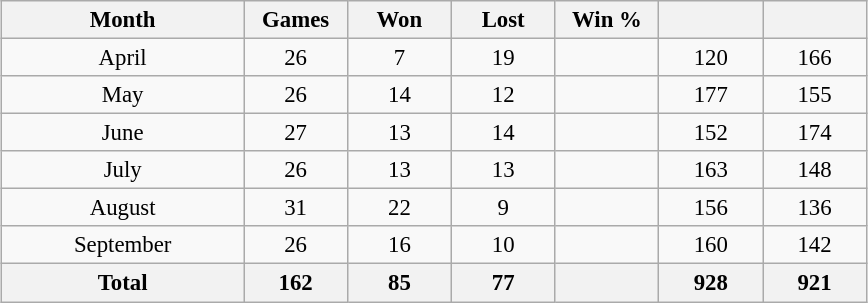<table class="wikitable" style="font-size:95%; text-align:center; width:38em;margin: 0.5em auto;">
<tr>
<th width="28%">Month</th>
<th width="12%">Games</th>
<th width="12%">Won</th>
<th width="12%">Lost</th>
<th width="12%">Win %</th>
<th width="12%"></th>
<th width="12%"></th>
</tr>
<tr>
<td>April</td>
<td>26</td>
<td>7</td>
<td>19</td>
<td></td>
<td>120</td>
<td>166</td>
</tr>
<tr>
<td>May</td>
<td>26</td>
<td>14</td>
<td>12</td>
<td></td>
<td>177</td>
<td>155</td>
</tr>
<tr>
<td>June</td>
<td>27</td>
<td>13</td>
<td>14</td>
<td></td>
<td>152</td>
<td>174</td>
</tr>
<tr>
<td>July</td>
<td>26</td>
<td>13</td>
<td>13</td>
<td></td>
<td>163</td>
<td>148</td>
</tr>
<tr>
<td>August</td>
<td>31</td>
<td>22</td>
<td>9</td>
<td></td>
<td>156</td>
<td>136</td>
</tr>
<tr>
<td>September</td>
<td>26</td>
<td>16</td>
<td>10</td>
<td></td>
<td>160</td>
<td>142</td>
</tr>
<tr>
<th>Total</th>
<th>162</th>
<th>85</th>
<th>77</th>
<th></th>
<th>928</th>
<th>921</th>
</tr>
</table>
